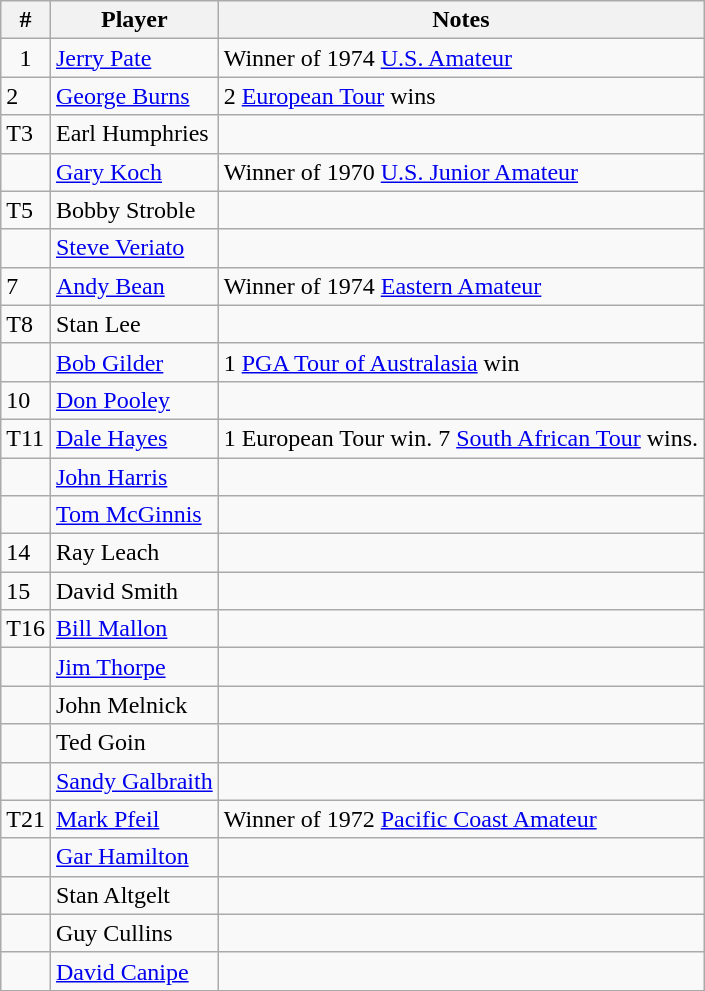<table class="wikitable sortable">
<tr>
<th>#</th>
<th>Player</th>
<th>Notes</th>
</tr>
<tr>
<td align="center">1</td>
<td> <a href='#'>Jerry Pate</a></td>
<td>Winner of 1974 <a href='#'>U.S. Amateur</a></td>
</tr>
<tr>
<td>2</td>
<td> <a href='#'>George Burns</a></td>
<td>2 <a href='#'>European Tour</a> wins</td>
</tr>
<tr>
<td>T3</td>
<td> Earl Humphries</td>
<td></td>
</tr>
<tr>
<td></td>
<td> <a href='#'>Gary Koch</a></td>
<td>Winner of 1970 <a href='#'>U.S. Junior Amateur</a></td>
</tr>
<tr>
<td>T5</td>
<td> Bobby Stroble</td>
<td></td>
</tr>
<tr>
<td></td>
<td> <a href='#'>Steve Veriato</a></td>
<td></td>
</tr>
<tr>
<td>7</td>
<td> <a href='#'>Andy Bean</a></td>
<td>Winner of 1974 <a href='#'>Eastern Amateur</a></td>
</tr>
<tr>
<td>T8</td>
<td> Stan Lee</td>
<td></td>
</tr>
<tr>
<td></td>
<td> <a href='#'>Bob Gilder</a></td>
<td>1 <a href='#'>PGA Tour of Australasia</a> win</td>
</tr>
<tr>
<td>10</td>
<td> <a href='#'>Don Pooley</a></td>
<td></td>
</tr>
<tr>
<td>T11</td>
<td> <a href='#'>Dale Hayes</a></td>
<td>1 European Tour win. 7 <a href='#'>South African Tour</a> wins.</td>
</tr>
<tr>
<td></td>
<td> <a href='#'>John Harris</a></td>
<td></td>
</tr>
<tr>
<td></td>
<td> <a href='#'>Tom McGinnis</a></td>
<td></td>
</tr>
<tr>
<td>14</td>
<td> Ray Leach</td>
<td></td>
</tr>
<tr>
<td>15</td>
<td> David Smith</td>
<td></td>
</tr>
<tr>
<td>T16</td>
<td> <a href='#'>Bill Mallon</a></td>
<td></td>
</tr>
<tr>
<td></td>
<td> <a href='#'>Jim Thorpe</a></td>
<td></td>
</tr>
<tr>
<td></td>
<td> John Melnick</td>
<td></td>
</tr>
<tr>
<td></td>
<td> Ted Goin</td>
<td></td>
</tr>
<tr>
<td></td>
<td> <a href='#'>Sandy Galbraith</a></td>
<td></td>
</tr>
<tr>
<td>T21</td>
<td> <a href='#'>Mark Pfeil</a></td>
<td>Winner of 1972 <a href='#'>Pacific Coast Amateur</a></td>
</tr>
<tr>
<td></td>
<td> <a href='#'>Gar Hamilton</a></td>
<td></td>
</tr>
<tr>
<td></td>
<td> Stan Altgelt</td>
<td></td>
</tr>
<tr>
<td></td>
<td> Guy Cullins</td>
<td></td>
</tr>
<tr>
<td></td>
<td> <a href='#'>David Canipe</a></td>
<td></td>
</tr>
</table>
